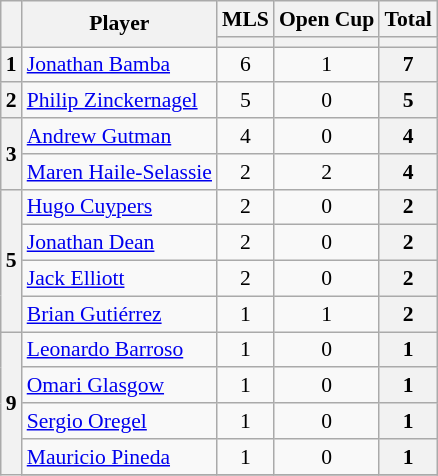<table class="wikitable sortable" style="text-align:center; font-size:90%">
<tr>
<th rowspan="2"></th>
<th rowspan="2">Player</th>
<th colspan="1">MLS</th>
<th colspan="1">Open Cup</th>
<th colspan="1">Total</th>
</tr>
<tr>
<th></th>
<th></th>
<th></th>
</tr>
<tr>
<th>1</th>
<td style="text-align:left;" data-sort-value="Bamba, Jonathan"> <a href='#'>Jonathan Bamba</a><br></td>
<td>6<br></td>
<td>1<br></td>
<th>7</th>
</tr>
<tr>
<th>2</th>
<td style="text-align:left;" data-sort-value="Zinckernagel, Philip"> <a href='#'>Philip Zinckernagel</a><br></td>
<td>5<br></td>
<td>0<br></td>
<th>5</th>
</tr>
<tr>
<th rowspan="2">3</th>
<td style="text-align:left;" data-sort-value="Gutman, Andrew"> <a href='#'>Andrew Gutman</a><br></td>
<td>4<br></td>
<td>0<br></td>
<th>4</th>
</tr>
<tr>
<td style="text-align:left;" data-sort-value="Haile-Selassie, Maren"> <a href='#'>Maren Haile-Selassie</a><br></td>
<td>2<br></td>
<td>2<br></td>
<th>4</th>
</tr>
<tr>
<th rowspan="4">5</th>
<td style="text-align:left;" data-sort-value="Cuypers, Hugo"> <a href='#'>Hugo Cuypers</a><br></td>
<td>2<br></td>
<td>0<br></td>
<th>2</th>
</tr>
<tr>
<td style="text-align:left;" data-sort-value="Dean, Jonathan"> <a href='#'>Jonathan Dean</a><br></td>
<td>2<br></td>
<td>0<br></td>
<th>2</th>
</tr>
<tr>
<td style="text-align:left;" data-sort-value="Elliott, Jack"> <a href='#'>Jack Elliott</a><br></td>
<td>2<br></td>
<td>0<br></td>
<th>2</th>
</tr>
<tr>
<td style="text-align:left;" data-sort-value="Gutiérrez, Brian"> <a href='#'>Brian Gutiérrez</a><br></td>
<td>1<br></td>
<td>1<br></td>
<th>2</th>
</tr>
<tr>
<th rowspan="5">9</th>
<td style="text-align:left;" data-sort-value="Barroso, Leonardo"> <a href='#'>Leonardo Barroso</a><br></td>
<td>1<br></td>
<td>0<br></td>
<th>1</th>
</tr>
<tr>
<td style="text-align:left;" data-sort-value="Glasgow, Omari"> <a href='#'>Omari Glasgow</a><br></td>
<td>1<br></td>
<td>0<br></td>
<th>1</th>
</tr>
<tr>
<td style="text-align:left;" data-sort-value="Oregel, Sergio"> <a href='#'>Sergio Oregel</a><br></td>
<td>1<br></td>
<td>0<br></td>
<th>1</th>
</tr>
<tr>
<td style="text-align:left;" data-sort-value="Oregel, Sergio"> <a href='#'>Mauricio Pineda</a><br></td>
<td>1<br></td>
<td>0<br></td>
<th>1</th>
</tr>
<tr>
</tr>
</table>
